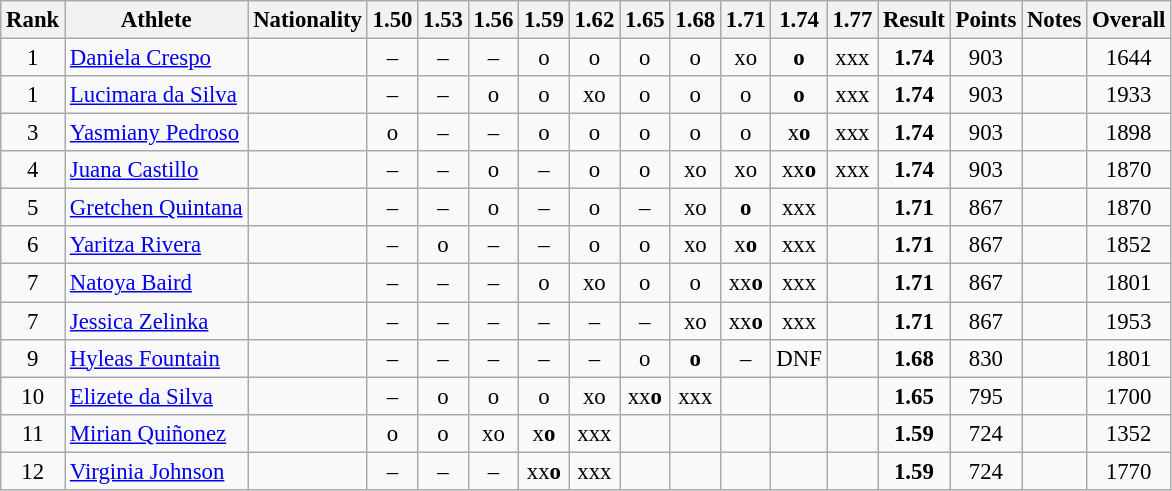<table class="wikitable sortable" style="text-align:center; font-size:95%">
<tr>
<th>Rank</th>
<th>Athlete</th>
<th>Nationality</th>
<th>1.50</th>
<th>1.53</th>
<th>1.56</th>
<th>1.59</th>
<th>1.62</th>
<th>1.65</th>
<th>1.68</th>
<th>1.71</th>
<th>1.74</th>
<th>1.77</th>
<th>Result</th>
<th>Points</th>
<th>Notes</th>
<th>Overall</th>
</tr>
<tr>
<td>1</td>
<td align="left"><a href='#'>Daniela Crespo</a></td>
<td align=left></td>
<td>–</td>
<td>–</td>
<td>–</td>
<td>o</td>
<td>o</td>
<td>o</td>
<td>o</td>
<td>xo</td>
<td><strong>o</strong></td>
<td>xxx</td>
<td><strong>1.74</strong></td>
<td>903</td>
<td></td>
<td>1644</td>
</tr>
<tr>
<td>1</td>
<td align="left"><a href='#'>Lucimara da Silva</a></td>
<td align=left></td>
<td>–</td>
<td>–</td>
<td>o</td>
<td>o</td>
<td>xo</td>
<td>o</td>
<td>o</td>
<td>o</td>
<td><strong>o</strong></td>
<td>xxx</td>
<td><strong>1.74</strong></td>
<td>903</td>
<td></td>
<td>1933</td>
</tr>
<tr>
<td>3</td>
<td align="left"><a href='#'>Yasmiany Pedroso</a></td>
<td align=left></td>
<td>o</td>
<td>–</td>
<td>–</td>
<td>o</td>
<td>o</td>
<td>o</td>
<td>o</td>
<td>o</td>
<td>x<strong>o</strong></td>
<td>xxx</td>
<td><strong>1.74</strong></td>
<td>903</td>
<td></td>
<td>1898</td>
</tr>
<tr>
<td>4</td>
<td align="left"><a href='#'>Juana Castillo</a></td>
<td align=left></td>
<td>–</td>
<td>–</td>
<td>o</td>
<td>–</td>
<td>o</td>
<td>o</td>
<td>xo</td>
<td>xo</td>
<td>xx<strong>o</strong></td>
<td>xxx</td>
<td><strong>1.74</strong></td>
<td>903</td>
<td></td>
<td>1870</td>
</tr>
<tr>
<td>5</td>
<td align="left"><a href='#'>Gretchen Quintana</a></td>
<td align=left></td>
<td>–</td>
<td>–</td>
<td>o</td>
<td>–</td>
<td>o</td>
<td>–</td>
<td>xo</td>
<td><strong>o</strong></td>
<td>xxx</td>
<td></td>
<td><strong>1.71</strong></td>
<td>867</td>
<td></td>
<td>1870</td>
</tr>
<tr>
<td>6</td>
<td align="left"><a href='#'>Yaritza Rivera</a></td>
<td align=left></td>
<td>–</td>
<td>o</td>
<td>–</td>
<td>–</td>
<td>o</td>
<td>o</td>
<td>xo</td>
<td>x<strong>o</strong></td>
<td>xxx</td>
<td></td>
<td><strong>1.71</strong></td>
<td>867</td>
<td></td>
<td>1852</td>
</tr>
<tr>
<td>7</td>
<td align="left"><a href='#'>Natoya Baird</a></td>
<td align=left></td>
<td>–</td>
<td>–</td>
<td>–</td>
<td>o</td>
<td>xo</td>
<td>o</td>
<td>o</td>
<td>xx<strong>o</strong></td>
<td>xxx</td>
<td></td>
<td><strong>1.71</strong></td>
<td>867</td>
<td></td>
<td>1801</td>
</tr>
<tr>
<td>7</td>
<td align="left"><a href='#'>Jessica Zelinka</a></td>
<td align=left></td>
<td>–</td>
<td>–</td>
<td>–</td>
<td>–</td>
<td>–</td>
<td>–</td>
<td>xo</td>
<td>xx<strong>o</strong></td>
<td>xxx</td>
<td></td>
<td><strong>1.71</strong></td>
<td>867</td>
<td></td>
<td>1953</td>
</tr>
<tr>
<td>9</td>
<td align="left"><a href='#'>Hyleas Fountain</a></td>
<td align=left></td>
<td>–</td>
<td>–</td>
<td>–</td>
<td>–</td>
<td>–</td>
<td>o</td>
<td><strong>o</strong></td>
<td>–</td>
<td>DNF</td>
<td></td>
<td><strong>1.68</strong></td>
<td>830</td>
<td></td>
<td>1801</td>
</tr>
<tr>
<td>10</td>
<td align="left"><a href='#'>Elizete da Silva</a></td>
<td align=left></td>
<td>–</td>
<td>o</td>
<td>o</td>
<td>o</td>
<td>xo</td>
<td>xx<strong>o</strong></td>
<td>xxx</td>
<td></td>
<td></td>
<td></td>
<td><strong>1.65</strong></td>
<td>795</td>
<td></td>
<td>1700</td>
</tr>
<tr>
<td>11</td>
<td align="left"><a href='#'>Mirian Quiñonez</a></td>
<td align=left></td>
<td>o</td>
<td>o</td>
<td>xo</td>
<td>x<strong>o</strong></td>
<td>xxx</td>
<td></td>
<td></td>
<td></td>
<td></td>
<td></td>
<td><strong>1.59</strong></td>
<td>724</td>
<td></td>
<td>1352</td>
</tr>
<tr>
<td>12</td>
<td align="left"><a href='#'>Virginia Johnson</a></td>
<td align=left></td>
<td>–</td>
<td>–</td>
<td>–</td>
<td>xx<strong>o</strong></td>
<td>xxx</td>
<td></td>
<td></td>
<td></td>
<td></td>
<td></td>
<td><strong>1.59</strong></td>
<td>724</td>
<td></td>
<td>1770</td>
</tr>
</table>
